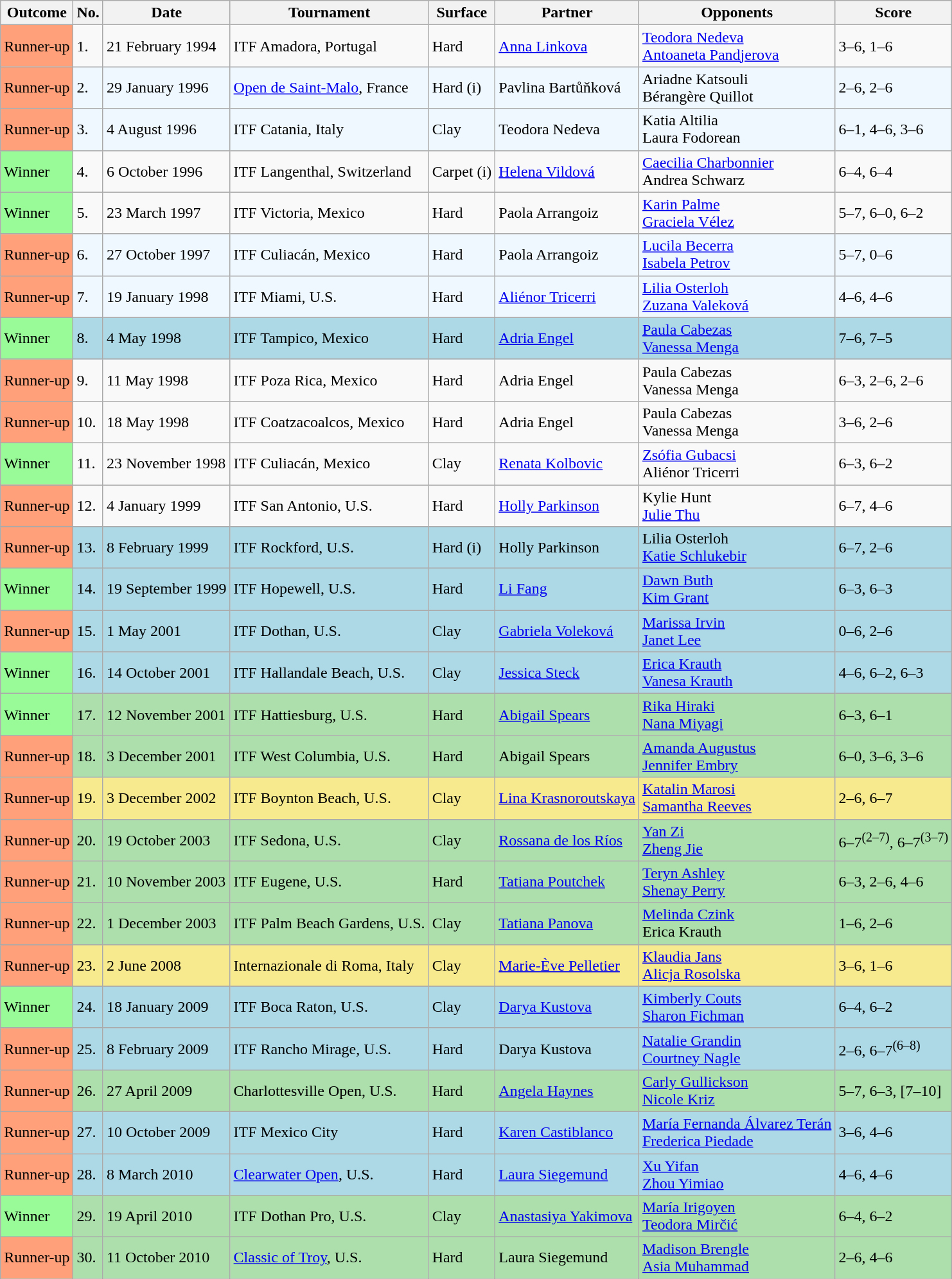<table class="sortable wikitable">
<tr>
<th>Outcome</th>
<th>No.</th>
<th>Date</th>
<th>Tournament</th>
<th>Surface</th>
<th>Partner</th>
<th>Opponents</th>
<th class="unsortable">Score</th>
</tr>
<tr>
<td style="background:#ffa07a;">Runner-up</td>
<td>1.</td>
<td>21 February 1994</td>
<td>ITF Amadora, Portugal</td>
<td>Hard</td>
<td> <a href='#'>Anna Linkova</a></td>
<td> <a href='#'>Teodora Nedeva</a> <br>  <a href='#'>Antoaneta Pandjerova</a></td>
<td>3–6, 1–6</td>
</tr>
<tr style="background:#f0f8ff;">
<td style="background:#ffa07a;">Runner-up</td>
<td>2.</td>
<td>29 January 1996</td>
<td><a href='#'>Open de Saint-Malo</a>, France</td>
<td>Hard (i)</td>
<td> Pavlina Bartůňková</td>
<td> Ariadne Katsouli <br>  Bérangère Quillot</td>
<td>2–6, 2–6</td>
</tr>
<tr style="background:#f0f8ff;">
<td style="background:#ffa07a;">Runner-up</td>
<td>3.</td>
<td>4 August 1996</td>
<td>ITF Catania, Italy</td>
<td>Clay</td>
<td> Teodora Nedeva</td>
<td> Katia Altilia <br>  Laura Fodorean</td>
<td>6–1, 4–6, 3–6</td>
</tr>
<tr>
<td bgcolor="98FB98">Winner</td>
<td>4.</td>
<td>6 October 1996</td>
<td>ITF Langenthal, Switzerland</td>
<td>Carpet (i)</td>
<td> <a href='#'>Helena Vildová</a></td>
<td> <a href='#'>Caecilia Charbonnier</a> <br>  Andrea Schwarz</td>
<td>6–4, 6–4</td>
</tr>
<tr>
<td bgcolor="98FB98">Winner</td>
<td>5.</td>
<td>23 March 1997</td>
<td>ITF Victoria, Mexico</td>
<td>Hard</td>
<td> Paola Arrangoiz</td>
<td> <a href='#'>Karin Palme</a> <br>  <a href='#'>Graciela Vélez</a></td>
<td>5–7, 6–0, 6–2</td>
</tr>
<tr style="background:#f0f8ff;">
<td style="background:#ffa07a;">Runner-up</td>
<td>6.</td>
<td>27 October 1997</td>
<td>ITF Culiacán, Mexico</td>
<td>Hard</td>
<td> Paola Arrangoiz</td>
<td> <a href='#'>Lucila Becerra</a> <br>  <a href='#'>Isabela Petrov</a></td>
<td>5–7, 0–6</td>
</tr>
<tr style="background:#f0f8ff;">
<td style="background:#ffa07a;">Runner-up</td>
<td>7.</td>
<td>19 January 1998</td>
<td>ITF Miami, U.S.</td>
<td>Hard</td>
<td> <a href='#'>Aliénor Tricerri</a></td>
<td> <a href='#'>Lilia Osterloh</a> <br>  <a href='#'>Zuzana Valeková</a></td>
<td>4–6, 4–6</td>
</tr>
<tr style="background:lightblue;">
<td bgcolor="98FB98">Winner</td>
<td>8.</td>
<td>4 May 1998</td>
<td>ITF Tampico, Mexico</td>
<td>Hard</td>
<td> <a href='#'>Adria Engel</a></td>
<td> <a href='#'>Paula Cabezas</a> <br>  <a href='#'>Vanessa Menga</a></td>
<td>7–6, 7–5</td>
</tr>
<tr>
<td style="background:#ffa07a;">Runner-up</td>
<td>9.</td>
<td>11 May 1998</td>
<td>ITF Poza Rica, Mexico</td>
<td>Hard</td>
<td> Adria Engel</td>
<td> Paula Cabezas <br>  Vanessa Menga</td>
<td>6–3, 2–6, 2–6</td>
</tr>
<tr>
<td style="background:#ffa07a;">Runner-up</td>
<td>10.</td>
<td>18 May 1998</td>
<td>ITF Coatzacoalcos, Mexico</td>
<td>Hard</td>
<td> Adria Engel</td>
<td> Paula Cabezas <br>  Vanessa Menga</td>
<td>3–6, 2–6</td>
</tr>
<tr>
<td bgcolor="98FB98">Winner</td>
<td>11.</td>
<td>23 November 1998</td>
<td>ITF Culiacán, Mexico</td>
<td>Clay</td>
<td> <a href='#'>Renata Kolbovic</a></td>
<td> <a href='#'>Zsófia Gubacsi</a> <br>  Aliénor Tricerri</td>
<td>6–3, 6–2</td>
</tr>
<tr>
<td style="background:#ffa07a;">Runner-up</td>
<td>12.</td>
<td>4 January 1999</td>
<td>ITF San Antonio, U.S.</td>
<td>Hard</td>
<td> <a href='#'>Holly Parkinson</a></td>
<td> Kylie Hunt <br>  <a href='#'>Julie Thu</a></td>
<td>6–7, 4–6</td>
</tr>
<tr style="background:lightblue;">
<td style="background:#ffa07a;">Runner-up</td>
<td>13.</td>
<td>8 February 1999</td>
<td>ITF Rockford, U.S.</td>
<td>Hard (i)</td>
<td> Holly Parkinson</td>
<td> Lilia Osterloh <br>  <a href='#'>Katie Schlukebir</a></td>
<td>6–7, 2–6</td>
</tr>
<tr style="background:lightblue;">
<td style="background:#98FB98;">Winner</td>
<td>14.</td>
<td>19 September 1999</td>
<td>ITF Hopewell, U.S.</td>
<td>Hard</td>
<td> <a href='#'>Li Fang</a></td>
<td> <a href='#'>Dawn Buth</a> <br>  <a href='#'>Kim Grant</a></td>
<td>6–3, 6–3</td>
</tr>
<tr style="background:lightblue;">
<td style="background:#ffa07a;">Runner-up</td>
<td>15.</td>
<td>1 May 2001</td>
<td>ITF Dothan, U.S.</td>
<td>Clay</td>
<td> <a href='#'>Gabriela Voleková</a></td>
<td> <a href='#'>Marissa Irvin</a> <br>  <a href='#'>Janet Lee</a></td>
<td>0–6, 2–6</td>
</tr>
<tr style="background:lightblue;">
<td bgcolor="98FB98">Winner</td>
<td>16.</td>
<td>14 October 2001</td>
<td>ITF Hallandale Beach, U.S.</td>
<td>Clay</td>
<td> <a href='#'>Jessica Steck</a></td>
<td> <a href='#'>Erica Krauth</a> <br>  <a href='#'>Vanesa Krauth</a></td>
<td>4–6, 6–2, 6–3</td>
</tr>
<tr style="background:#addfad;">
<td bgcolor="98FB98">Winner</td>
<td>17.</td>
<td>12 November 2001</td>
<td>ITF Hattiesburg, U.S.</td>
<td>Hard</td>
<td> <a href='#'>Abigail Spears</a></td>
<td> <a href='#'>Rika Hiraki</a> <br>  <a href='#'>Nana Miyagi</a></td>
<td>6–3, 6–1</td>
</tr>
<tr style="background:#addfad;">
<td style="background:#ffa07a;">Runner-up</td>
<td>18.</td>
<td>3 December 2001</td>
<td>ITF West Columbia, U.S.</td>
<td>Hard</td>
<td> Abigail Spears</td>
<td> <a href='#'>Amanda Augustus</a> <br>  <a href='#'>Jennifer Embry</a></td>
<td>6–0, 3–6, 3–6</td>
</tr>
<tr style="background:#f7e98e;">
<td bgcolor="FFA07A">Runner-up</td>
<td>19.</td>
<td>3 December 2002</td>
<td>ITF Boynton Beach, U.S.</td>
<td>Clay</td>
<td> <a href='#'>Lina Krasnoroutskaya</a></td>
<td> <a href='#'>Katalin Marosi</a> <br>  <a href='#'>Samantha Reeves</a></td>
<td>2–6, 6–7</td>
</tr>
<tr style="background:#addfad;">
<td bgcolor="FFA07A">Runner-up</td>
<td>20.</td>
<td>19 October 2003</td>
<td>ITF Sedona, U.S.</td>
<td>Clay</td>
<td> <a href='#'>Rossana de los Ríos</a></td>
<td> <a href='#'>Yan Zi</a> <br>  <a href='#'>Zheng Jie</a></td>
<td>6–7<sup>(2–7)</sup>, 6–7<sup>(3–7)</sup></td>
</tr>
<tr style="background:#addfad;">
<td bgcolor="FFA07A">Runner-up</td>
<td>21.</td>
<td>10 November 2003</td>
<td>ITF Eugene, U.S.</td>
<td>Hard</td>
<td> <a href='#'>Tatiana Poutchek</a></td>
<td> <a href='#'>Teryn Ashley</a> <br>  <a href='#'>Shenay Perry</a></td>
<td>6–3, 2–6, 4–6</td>
</tr>
<tr style="background:#addfad;">
<td bgcolor=FFA07A>Runner-up</td>
<td>22.</td>
<td>1 December 2003</td>
<td>ITF Palm Beach Gardens, U.S.</td>
<td>Clay</td>
<td> <a href='#'>Tatiana Panova</a></td>
<td> <a href='#'>Melinda Czink</a> <br>  Erica Krauth</td>
<td>1–6, 2–6</td>
</tr>
<tr style="background:#f7e98e;">
<td bgcolor=FFA07A>Runner-up</td>
<td>23.</td>
<td>2 June 2008</td>
<td>Internazionale di Roma, Italy</td>
<td>Clay</td>
<td> <a href='#'>Marie-Ève Pelletier</a></td>
<td> <a href='#'>Klaudia Jans</a> <br>  <a href='#'>Alicja Rosolska</a></td>
<td>3–6, 1–6</td>
</tr>
<tr style="background:lightblue;">
<td bgcolor="98FB98">Winner</td>
<td>24.</td>
<td>18 January 2009</td>
<td>ITF Boca Raton, U.S.</td>
<td>Clay</td>
<td> <a href='#'>Darya Kustova</a></td>
<td> <a href='#'>Kimberly Couts</a> <br>  <a href='#'>Sharon Fichman</a></td>
<td>6–4, 6–2</td>
</tr>
<tr style="background:lightblue;">
<td bgcolor="FFA07A">Runner-up</td>
<td>25.</td>
<td>8 February 2009</td>
<td>ITF Rancho Mirage, U.S.</td>
<td>Hard</td>
<td> Darya Kustova</td>
<td> <a href='#'>Natalie Grandin</a> <br>  <a href='#'>Courtney Nagle</a></td>
<td>2–6, 6–7<sup>(6–8)</sup></td>
</tr>
<tr style="background:#addfad;">
<td style="background:#ffa07a;">Runner-up</td>
<td>26.</td>
<td>27 April 2009</td>
<td>Charlottesville Open, U.S.</td>
<td>Hard</td>
<td> <a href='#'>Angela Haynes</a></td>
<td> <a href='#'>Carly Gullickson</a> <br>  <a href='#'>Nicole Kriz</a></td>
<td>5–7, 6–3, [7–10]</td>
</tr>
<tr style="background:lightblue;">
<td style="background:#ffa07a;">Runner-up</td>
<td>27.</td>
<td>10 October 2009</td>
<td>ITF Mexico City</td>
<td>Hard</td>
<td> <a href='#'>Karen Castiblanco</a></td>
<td> <a href='#'>María Fernanda Álvarez Terán</a> <br>  <a href='#'>Frederica Piedade</a></td>
<td>3–6, 4–6</td>
</tr>
<tr style="background:lightblue;">
<td style="background:#ffa07a;">Runner-up</td>
<td>28.</td>
<td>8 March 2010</td>
<td><a href='#'>Clearwater Open</a>, U.S.</td>
<td>Hard</td>
<td> <a href='#'>Laura Siegemund</a></td>
<td> <a href='#'>Xu Yifan</a> <br>  <a href='#'>Zhou Yimiao</a></td>
<td>4–6, 4–6</td>
</tr>
<tr style="background:#addfad;">
<td bgcolor=98FB98>Winner</td>
<td>29.</td>
<td>19 April 2010</td>
<td>ITF Dothan Pro, U.S.</td>
<td>Clay</td>
<td> <a href='#'>Anastasiya Yakimova</a></td>
<td> <a href='#'>María Irigoyen</a> <br>  <a href='#'>Teodora Mirčić</a></td>
<td>6–4, 6–2</td>
</tr>
<tr style="background:#addfad;">
<td style="background:#ffa07a;">Runner-up</td>
<td>30.</td>
<td>11 October 2010</td>
<td><a href='#'>Classic of Troy</a>, U.S.</td>
<td>Hard</td>
<td> Laura Siegemund</td>
<td> <a href='#'>Madison Brengle</a> <br>  <a href='#'>Asia Muhammad</a></td>
<td>2–6, 4–6</td>
</tr>
</table>
